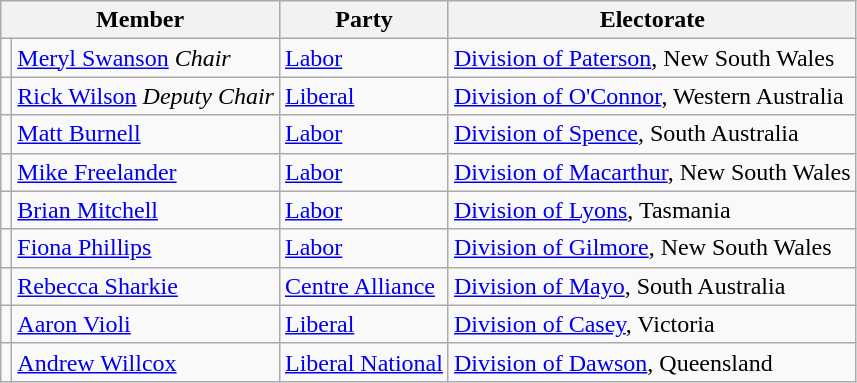<table class="wikitable">
<tr>
<th colspan="2">Member</th>
<th>Party</th>
<th>Electorate</th>
</tr>
<tr>
<td></td>
<td><a href='#'>Meryl Swanson</a> <em>Chair</em></td>
<td><a href='#'>Labor</a></td>
<td><a href='#'>Division of Paterson</a>, New South Wales</td>
</tr>
<tr>
<td></td>
<td><a href='#'>Rick Wilson</a> <em>Deputy Chair</em></td>
<td><a href='#'>Liberal</a></td>
<td><a href='#'>Division of O'Connor</a>, Western Australia</td>
</tr>
<tr>
<td></td>
<td><a href='#'>Matt Burnell</a></td>
<td><a href='#'>Labor</a></td>
<td><a href='#'>Division of Spence</a>, South Australia</td>
</tr>
<tr>
<td></td>
<td><a href='#'>Mike Freelander</a></td>
<td><a href='#'>Labor</a></td>
<td><a href='#'>Division of Macarthur</a>, New South Wales</td>
</tr>
<tr>
<td></td>
<td><a href='#'>Brian Mitchell</a></td>
<td><a href='#'>Labor</a></td>
<td><a href='#'>Division of Lyons</a>, Tasmania</td>
</tr>
<tr>
<td></td>
<td><a href='#'>Fiona Phillips</a></td>
<td><a href='#'>Labor</a></td>
<td><a href='#'>Division of Gilmore</a>, New South Wales</td>
</tr>
<tr>
<td></td>
<td><a href='#'>Rebecca Sharkie</a></td>
<td><a href='#'>Centre Alliance</a></td>
<td><a href='#'>Division of Mayo</a>, South Australia</td>
</tr>
<tr>
<td></td>
<td><a href='#'>Aaron Violi</a></td>
<td><a href='#'>Liberal</a></td>
<td><a href='#'>Division of Casey</a>, Victoria</td>
</tr>
<tr>
<td></td>
<td><a href='#'>Andrew Willcox</a></td>
<td><a href='#'>Liberal National</a></td>
<td><a href='#'>Division of Dawson</a>, Queensland</td>
</tr>
</table>
